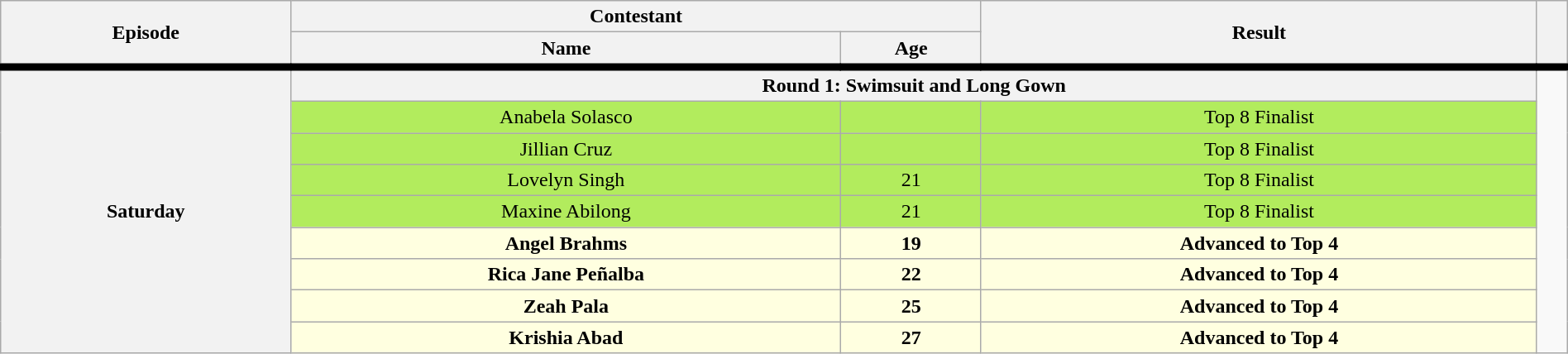<table class="wikitable nowrap" style="text-align:center;" width="100%">
<tr>
<th rowspan="2">Episode</th>
<th colspan="2">Contestant</th>
<th rowspan="2">Result</th>
<th rowspan="2"></th>
</tr>
<tr>
<th>Name</th>
<th>Age</th>
</tr>
<tr style="border-top: solid 6px;">
<th rowspan="9">Saturday<br></th>
<th colspan="3">Round 1: Swimsuit and Long Gown</th>
<td rowspan="9"></td>
</tr>
<tr style="background:#B2EC5D;">
<td>Anabela Solasco<br></td>
<td></td>
<td>Top 8 Finalist</td>
</tr>
<tr style="background:#B2EC5D;">
<td>Jillian Cruz<br></td>
<td></td>
<td>Top 8 Finalist</td>
</tr>
<tr style="background:#B2EC5D;">
<td>Lovelyn Singh<br></td>
<td>21</td>
<td>Top 8 Finalist</td>
</tr>
<tr style="background:#B2EC5D;">
<td>Maxine Abilong<br></td>
<td>21</td>
<td>Top 8 Finalist</td>
</tr>
<tr style="background:#FFFFE0;">
<td><strong>Angel Brahms</strong><br></td>
<td><strong>19</strong></td>
<td><strong>Advanced to Top 4</strong></td>
</tr>
<tr style="background:#FFFFE0;">
<td><strong>Rica Jane Peñalba</strong><br></td>
<td><strong>22</strong></td>
<td><strong>Advanced to Top 4</strong></td>
</tr>
<tr style="background:#FFFFE0;">
<td><strong>Zeah Pala</strong><br></td>
<td><strong>25</strong></td>
<td><strong>Advanced to Top 4</strong></td>
</tr>
<tr style="background:#FFFFE0;">
<td><strong>Krishia Abad</strong><br></td>
<td><strong>27</strong></td>
<td><strong>Advanced to Top 4</strong></td>
</tr>
</table>
